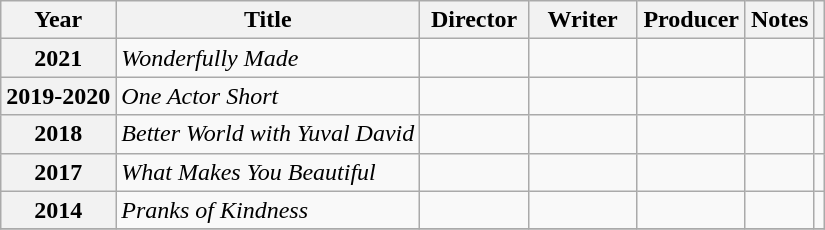<table class="wikitable plainrowheaders sortable">
<tr>
<th scope="col">Year</th>
<th scope="col">Title</th>
<th scope="col" width=65>Director</th>
<th scope="col" width=65>Writer</th>
<th scope="col" width=65>Producer</th>
<th scope="col" class="unsortable">Notes</th>
<th scope="col" class="unsortable"></th>
</tr>
<tr>
<th scope="row">2021</th>
<td><em>Wonderfully Made</em></td>
<td></td>
<td></td>
<td></td>
<td></td>
<td></td>
</tr>
<tr>
<th scope="row">2019-2020</th>
<td><em>One Actor Short</em></td>
<td></td>
<td></td>
<td></td>
<td></td>
<td></td>
</tr>
<tr>
<th scope="row">2018</th>
<td><em>Better World with Yuval David</em></td>
<td></td>
<td></td>
<td></td>
<td></td>
<td></td>
</tr>
<tr>
<th scope="row">2017</th>
<td><em>What Makes You Beautiful</em></td>
<td></td>
<td></td>
<td></td>
<td></td>
<td></td>
</tr>
<tr>
<th scope="row">2014</th>
<td><em>Pranks of Kindness</em></td>
<td></td>
<td></td>
<td></td>
<td></td>
<td></td>
</tr>
<tr>
</tr>
</table>
